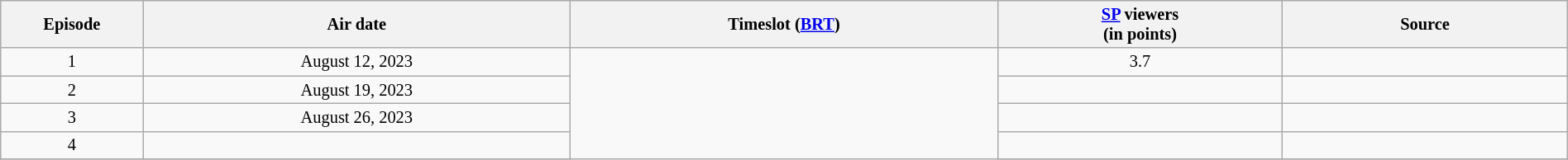<table class="wikitable sortable" style="text-align:center; font-size:85%; width:100%">
<tr>
<th width="05.0%">Episode</th>
<th width="15.0%">Air date</th>
<th width="15.0%">Timeslot (<a href='#'>BRT</a>)</th>
<th width="10.0%"><a href='#'>SP</a> viewers<br>(in points)</th>
<th width="10.0%">Source</th>
</tr>
<tr>
<td>1</td>
<td>August 12, 2023</td>
<td rowspan="36"></td>
<td>3.7</td>
<td></td>
</tr>
<tr>
<td>2</td>
<td>August 19, 2023</td>
<td></td>
<td></td>
</tr>
<tr>
<td>3</td>
<td>August 26, 2023</td>
<td></td>
<td></td>
</tr>
<tr>
<td>4</td>
<td></td>
<td></td>
<td></td>
</tr>
<tr>
</tr>
</table>
